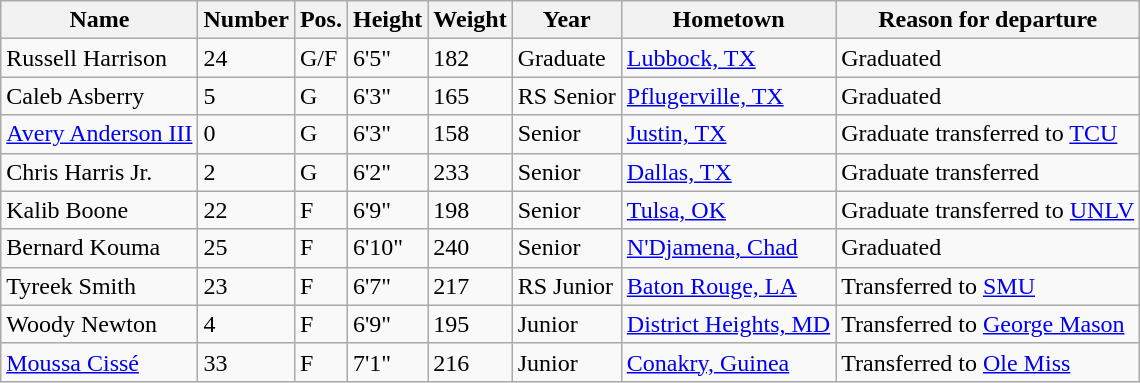<table class="wikitable sortable" border="1">
<tr>
<th>Name</th>
<th>Number</th>
<th>Pos.</th>
<th>Height</th>
<th>Weight</th>
<th>Year</th>
<th>Hometown</th>
<th class="unsortable">Reason for departure</th>
</tr>
<tr>
<td>Russell Harrison</td>
<td>24</td>
<td>G/F</td>
<td>6'5"</td>
<td>182</td>
<td>Graduate</td>
<td><a href='#'>Lubbock, TX</a></td>
<td>Graduated</td>
</tr>
<tr>
<td>Caleb Asberry</td>
<td>5</td>
<td>G</td>
<td>6'3"</td>
<td>165</td>
<td>RS Senior</td>
<td><a href='#'>Pflugerville, TX</a></td>
<td>Graduated</td>
</tr>
<tr>
<td><a href='#'>Avery Anderson III</a></td>
<td>0</td>
<td>G</td>
<td>6'3"</td>
<td>158</td>
<td>Senior</td>
<td><a href='#'>Justin, TX</a></td>
<td>Graduate transferred to <a href='#'>TCU</a></td>
</tr>
<tr>
<td>Chris Harris Jr.</td>
<td>2</td>
<td>G</td>
<td>6'2"</td>
<td>233</td>
<td>Senior</td>
<td><a href='#'>Dallas, TX</a></td>
<td>Graduate transferred</td>
</tr>
<tr>
<td>Kalib Boone</td>
<td>22</td>
<td>F</td>
<td>6'9"</td>
<td>198</td>
<td>Senior</td>
<td><a href='#'>Tulsa, OK</a></td>
<td>Graduate transferred to <a href='#'>UNLV</a></td>
</tr>
<tr>
<td>Bernard Kouma</td>
<td>25</td>
<td>F</td>
<td>6'10"</td>
<td>240</td>
<td>Senior</td>
<td><a href='#'>N'Djamena, Chad</a></td>
<td>Graduated</td>
</tr>
<tr>
<td>Tyreek Smith</td>
<td>23</td>
<td>F</td>
<td>6'7"</td>
<td>217</td>
<td>RS Junior</td>
<td><a href='#'>Baton Rouge, LA</a></td>
<td>Transferred to <a href='#'>SMU</a></td>
</tr>
<tr>
<td>Woody Newton</td>
<td>4</td>
<td>F</td>
<td>6'9"</td>
<td>195</td>
<td>Junior</td>
<td><a href='#'>District Heights, MD</a></td>
<td>Transferred to <a href='#'>George Mason</a></td>
</tr>
<tr>
<td><a href='#'>Moussa Cissé</a></td>
<td>33</td>
<td>F</td>
<td>7'1"</td>
<td>216</td>
<td>Junior</td>
<td><a href='#'>Conakry, Guinea</a></td>
<td>Transferred to <a href='#'>Ole Miss</a></td>
</tr>
</table>
